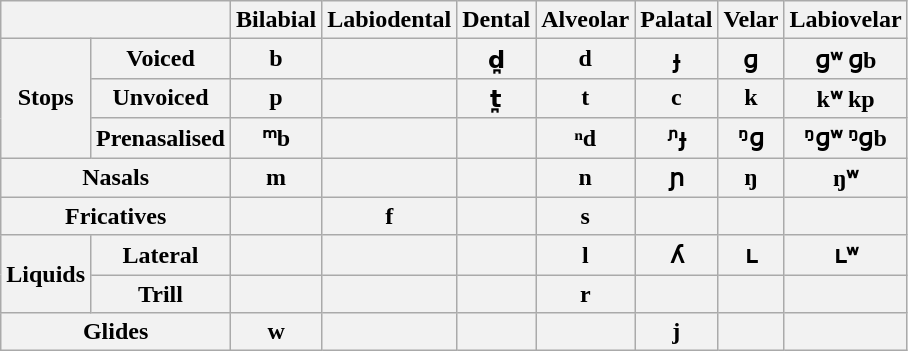<table class="wikitable">
<tr>
<th colspan=2></th>
<th>Bilabial</th>
<th>Labiodental</th>
<th>Dental</th>
<th>Alveolar</th>
<th>Palatal</th>
<th>Velar</th>
<th>Labiovelar</th>
</tr>
<tr>
<th rowspan=3>Stops</th>
<th>Voiced</th>
<th>b</th>
<th></th>
<th>d̪</th>
<th>d</th>
<th>ɟ</th>
<th>ɡ</th>
<th>ɡʷ ɡb</th>
</tr>
<tr>
<th>Unvoiced</th>
<th>p</th>
<th></th>
<th>t̪</th>
<th>t</th>
<th>c</th>
<th>k</th>
<th>kʷ kp</th>
</tr>
<tr>
<th>Prenasalised</th>
<th>ᵐb</th>
<th></th>
<th></th>
<th>ⁿd</th>
<th>ᶮɟ</th>
<th>ᵑɡ</th>
<th>ᵑɡʷ ᵑɡb</th>
</tr>
<tr>
<th colspan=2>Nasals</th>
<th>m</th>
<th></th>
<th></th>
<th>n</th>
<th>ɲ</th>
<th>ŋ</th>
<th>ŋʷ</th>
</tr>
<tr>
<th colspan=2>Fricatives</th>
<th></th>
<th>f</th>
<th></th>
<th>s</th>
<th></th>
<th></th>
<th></th>
</tr>
<tr>
<th rowspan=2>Liquids</th>
<th>Lateral</th>
<th></th>
<th></th>
<th></th>
<th>l</th>
<th>ʎ</th>
<th>ʟ</th>
<th>ʟʷ</th>
</tr>
<tr>
<th>Trill</th>
<th></th>
<th></th>
<th></th>
<th>r</th>
<th></th>
<th></th>
<th></th>
</tr>
<tr>
<th colspan=2>Glides</th>
<th>w</th>
<th></th>
<th></th>
<th></th>
<th>j</th>
<th></th>
<th></th>
</tr>
</table>
